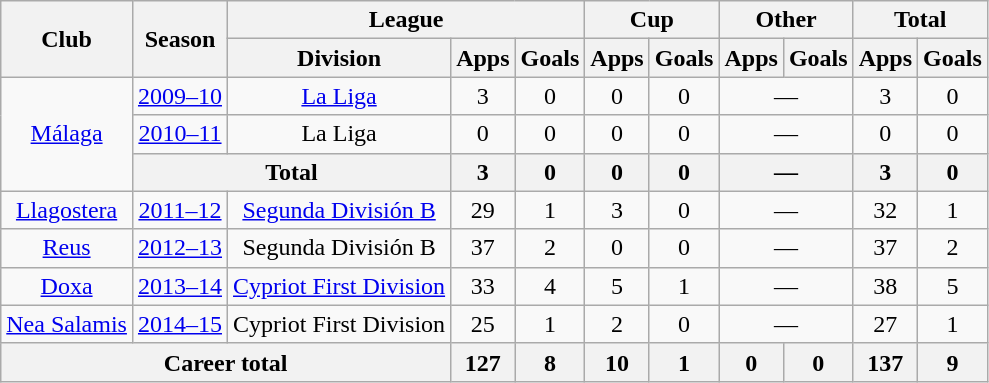<table class="wikitable" style="text-align: center;">
<tr>
<th rowspan="2">Club</th>
<th rowspan="2">Season</th>
<th colspan="3">League</th>
<th colspan="2">Cup</th>
<th colspan="2">Other</th>
<th colspan="2">Total</th>
</tr>
<tr>
<th>Division</th>
<th>Apps</th>
<th>Goals</th>
<th>Apps</th>
<th>Goals</th>
<th>Apps</th>
<th>Goals</th>
<th>Apps</th>
<th>Goals</th>
</tr>
<tr>
<td rowspan="3"><a href='#'>Málaga</a></td>
<td><a href='#'>2009–10</a></td>
<td><a href='#'>La Liga</a></td>
<td>3</td>
<td>0</td>
<td>0</td>
<td>0</td>
<td colspan="2">—</td>
<td>3</td>
<td>0</td>
</tr>
<tr>
<td><a href='#'>2010–11</a></td>
<td>La Liga</td>
<td>0</td>
<td>0</td>
<td>0</td>
<td>0</td>
<td colspan="2">—</td>
<td>0</td>
<td>0</td>
</tr>
<tr>
<th colspan="2">Total</th>
<th>3</th>
<th>0</th>
<th>0</th>
<th>0</th>
<th colspan="2">—</th>
<th>3</th>
<th>0</th>
</tr>
<tr>
<td><a href='#'>Llagostera</a></td>
<td><a href='#'>2011–12</a></td>
<td><a href='#'>Segunda División B</a></td>
<td>29</td>
<td>1</td>
<td>3</td>
<td>0</td>
<td colspan="2">—</td>
<td>32</td>
<td>1</td>
</tr>
<tr>
<td><a href='#'>Reus</a></td>
<td><a href='#'>2012–13</a></td>
<td>Segunda División B</td>
<td>37</td>
<td>2</td>
<td>0</td>
<td>0</td>
<td colspan="2">—</td>
<td>37</td>
<td>2</td>
</tr>
<tr>
<td><a href='#'>Doxa</a></td>
<td><a href='#'>2013–14</a></td>
<td><a href='#'>Cypriot First Division</a></td>
<td>33</td>
<td>4</td>
<td>5</td>
<td>1</td>
<td colspan="2">—</td>
<td>38</td>
<td>5</td>
</tr>
<tr>
<td><a href='#'>Nea Salamis</a></td>
<td><a href='#'>2014–15</a></td>
<td>Cypriot First Division</td>
<td>25</td>
<td>1</td>
<td>2</td>
<td>0</td>
<td colspan="2">—</td>
<td>27</td>
<td>1</td>
</tr>
<tr>
<th colspan="3">Career total</th>
<th>127</th>
<th>8</th>
<th>10</th>
<th>1</th>
<th>0</th>
<th>0</th>
<th>137</th>
<th>9</th>
</tr>
</table>
